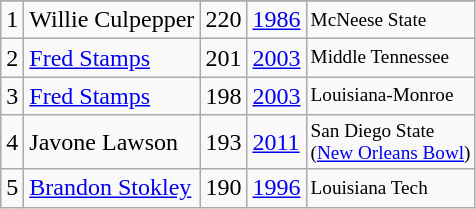<table class="wikitable">
<tr>
</tr>
<tr>
<td>1</td>
<td>Willie Culpepper</td>
<td>220</td>
<td><a href='#'>1986</a></td>
<td style="font-size:80%;">McNeese State</td>
</tr>
<tr>
<td>2</td>
<td><a href='#'>Fred Stamps</a></td>
<td>201</td>
<td><a href='#'>2003</a></td>
<td style="font-size:80%;">Middle Tennessee</td>
</tr>
<tr>
<td>3</td>
<td><a href='#'>Fred Stamps</a></td>
<td>198</td>
<td><a href='#'>2003</a></td>
<td style="font-size:80%;">Louisiana-Monroe</td>
</tr>
<tr>
<td>4</td>
<td>Javone Lawson</td>
<td>193</td>
<td><a href='#'>2011</a></td>
<td style="font-size:80%;">San Diego State<br>(<a href='#'>New Orleans Bowl</a>)</td>
</tr>
<tr>
<td>5</td>
<td><a href='#'>Brandon Stokley</a></td>
<td>190</td>
<td><a href='#'>1996</a></td>
<td style="font-size:80%;">Louisiana Tech</td>
</tr>
</table>
